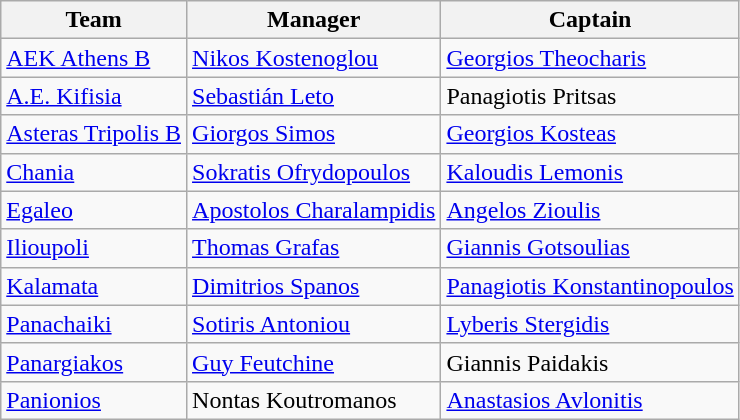<table class="wikitable sortable">
<tr>
<th>Team</th>
<th>Manager</th>
<th>Captain</th>
</tr>
<tr>
<td><a href='#'>AEK Athens Β</a></td>
<td> <a href='#'>Nikos Kostenoglou</a></td>
<td> <a href='#'>Georgios Theocharis</a></td>
</tr>
<tr>
<td><a href='#'>A.E. Kifisia</a></td>
<td> <a href='#'>Sebastián Leto</a></td>
<td> Panagiotis Pritsas</td>
</tr>
<tr>
<td><a href='#'>Asteras Tripolis B</a></td>
<td> <a href='#'>Giorgos Simos</a></td>
<td> <a href='#'>Georgios Kosteas</a></td>
</tr>
<tr>
<td><a href='#'>Chania</a></td>
<td> <a href='#'>Sokratis Ofrydopoulos</a></td>
<td> <a href='#'>Kaloudis Lemonis</a></td>
</tr>
<tr>
<td><a href='#'>Egaleo</a></td>
<td> <a href='#'>Apostolos Charalampidis</a></td>
<td> <a href='#'>Angelos Zioulis</a></td>
</tr>
<tr>
<td><a href='#'>Ilioupoli</a></td>
<td> <a href='#'>Thomas Grafas</a></td>
<td> <a href='#'>Giannis Gotsoulias</a></td>
</tr>
<tr>
<td><a href='#'>Kalamata</a></td>
<td> <a href='#'>Dimitrios Spanos</a></td>
<td> <a href='#'>Panagiotis Konstantinopoulos</a></td>
</tr>
<tr>
<td><a href='#'>Panachaiki</a></td>
<td> <a href='#'>Sotiris Antoniou</a></td>
<td> <a href='#'>Lyberis Stergidis</a></td>
</tr>
<tr>
<td><a href='#'>Panargiakos</a></td>
<td> <a href='#'>Guy Feutchine</a></td>
<td> Giannis Paidakis</td>
</tr>
<tr>
<td><a href='#'>Panionios</a></td>
<td> Nontas Koutromanos</td>
<td> <a href='#'>Anastasios Avlonitis</a></td>
</tr>
</table>
